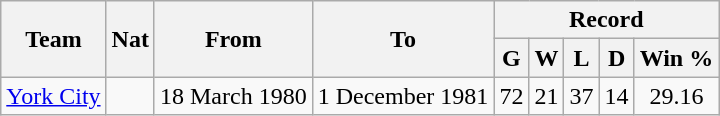<table class="wikitable" style="text-align: center">
<tr>
<th rowspan="2">Team</th>
<th rowspan="2">Nat</th>
<th rowspan="2">From</th>
<th rowspan="2">To</th>
<th colspan="5">Record</th>
</tr>
<tr>
<th>G</th>
<th>W</th>
<th>L</th>
<th>D</th>
<th>Win %</th>
</tr>
<tr>
<td align=left><a href='#'>York City</a></td>
<td></td>
<td align=left>18 March 1980</td>
<td align=left>1 December 1981</td>
<td>72</td>
<td>21</td>
<td>37</td>
<td>14</td>
<td>29.16</td>
</tr>
</table>
